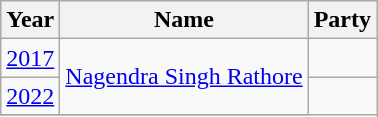<table class="wikitable sortable">
<tr>
<th>Year</th>
<th>Name</th>
<th colspan=2>Party</th>
</tr>
<tr>
<td><a href='#'>2017</a></td>
<td rowspan=2><a href='#'>Nagendra Singh Rathore</a></td>
<td></td>
</tr>
<tr>
<td><a href='#'>2022</a></td>
</tr>
<tr>
</tr>
</table>
